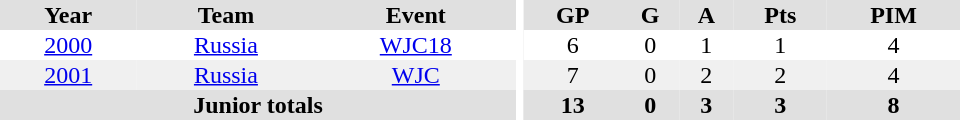<table border="0" cellpadding="1" cellspacing="0" ID="Table3" style="text-align:center; width:40em">
<tr ALIGN="center" bgcolor="#e0e0e0">
<th>Year</th>
<th>Team</th>
<th>Event</th>
<th rowspan="99" bgcolor="#ffffff"></th>
<th>GP</th>
<th>G</th>
<th>A</th>
<th>Pts</th>
<th>PIM</th>
</tr>
<tr>
<td><a href='#'>2000</a></td>
<td><a href='#'>Russia</a></td>
<td><a href='#'>WJC18</a></td>
<td>6</td>
<td>0</td>
<td>1</td>
<td>1</td>
<td>4</td>
</tr>
<tr bgcolor="#f0f0f0">
<td><a href='#'>2001</a></td>
<td><a href='#'>Russia</a></td>
<td><a href='#'>WJC</a></td>
<td>7</td>
<td>0</td>
<td>2</td>
<td>2</td>
<td>4</td>
</tr>
<tr bgcolor="#e0e0e0">
<th colspan="3">Junior totals</th>
<th>13</th>
<th>0</th>
<th>3</th>
<th>3</th>
<th>8</th>
</tr>
</table>
